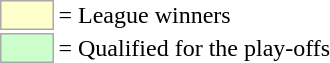<table>
<tr>
<td style="background-color:#ffffcc; border:1px solid #aaaaaa; width:2em;"></td>
<td>= League winners</td>
</tr>
<tr>
<td style="background-color:#ccffcc; border:1px solid #aaaaaa; width:2em;"></td>
<td>= Qualified for the play-offs</td>
</tr>
</table>
